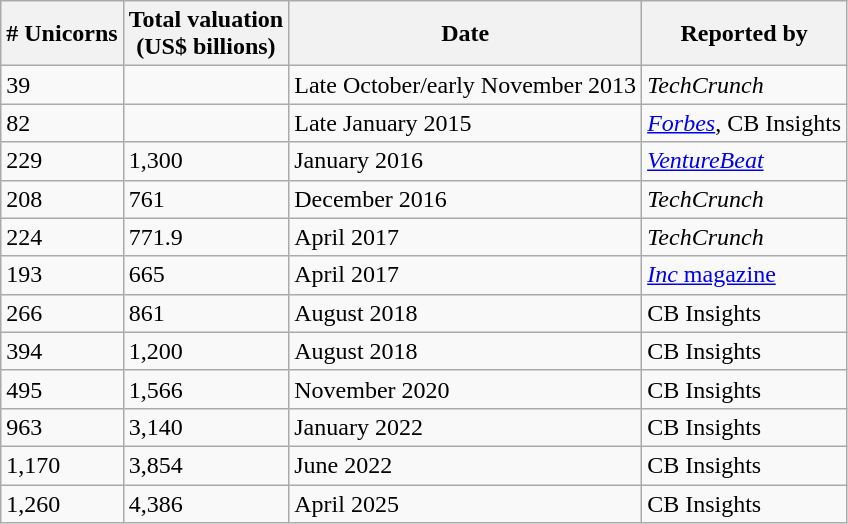<table class="wikitable">
<tr>
<th># Unicorns</th>
<th>Total valuation<br>(US$ billions)</th>
<th>Date</th>
<th>Reported by</th>
</tr>
<tr>
<td>39</td>
<td></td>
<td>Late October/early November 2013</td>
<td><em>TechCrunch</em></td>
</tr>
<tr>
<td>82</td>
<td></td>
<td>Late January 2015</td>
<td><em><a href='#'>Forbes</a></em>, CB Insights</td>
</tr>
<tr>
<td>229</td>
<td>1,300</td>
<td>January 2016</td>
<td><em><a href='#'>VentureBeat</a></em></td>
</tr>
<tr>
<td>208</td>
<td>761</td>
<td>December 2016</td>
<td><em>TechCrunch</em></td>
</tr>
<tr>
<td>224</td>
<td>771.9</td>
<td>April 2017</td>
<td><em>TechCrunch</em></td>
</tr>
<tr>
<td>193</td>
<td>665</td>
<td>April 2017</td>
<td><a href='#'><em>Inc</em> magazine</a></td>
</tr>
<tr>
<td>266</td>
<td>861</td>
<td>August 2018</td>
<td>CB Insights</td>
</tr>
<tr>
<td>394</td>
<td>1,200</td>
<td>August 2018</td>
<td>CB Insights</td>
</tr>
<tr>
<td>495</td>
<td>1,566</td>
<td>November 2020</td>
<td>CB Insights</td>
</tr>
<tr>
<td>963</td>
<td>3,140</td>
<td>January 2022</td>
<td>CB Insights</td>
</tr>
<tr>
<td>1,170</td>
<td>3,854</td>
<td>June 2022</td>
<td>CB Insights</td>
</tr>
<tr>
<td>1,260</td>
<td>4,386</td>
<td>April 2025</td>
<td>CB Insights</td>
</tr>
</table>
